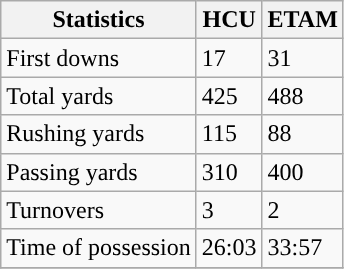<table class="wikitable" style="float: left;">
<tr>
<th>Statistics</th>
<th>HCU</th>
<th>ETAM</th>
</tr>
<tr>
<td>First downs</td>
<td>17</td>
<td>31</td>
</tr>
<tr>
<td>Total yards</td>
<td>425</td>
<td>488</td>
</tr>
<tr>
<td>Rushing yards</td>
<td>115</td>
<td>88</td>
</tr>
<tr>
<td>Passing yards</td>
<td>310</td>
<td>400</td>
</tr>
<tr>
<td>Turnovers</td>
<td>3</td>
<td>2</td>
</tr>
<tr>
<td>Time of possession</td>
<td>26:03</td>
<td>33:57</td>
</tr>
<tr>
</tr>
</table>
